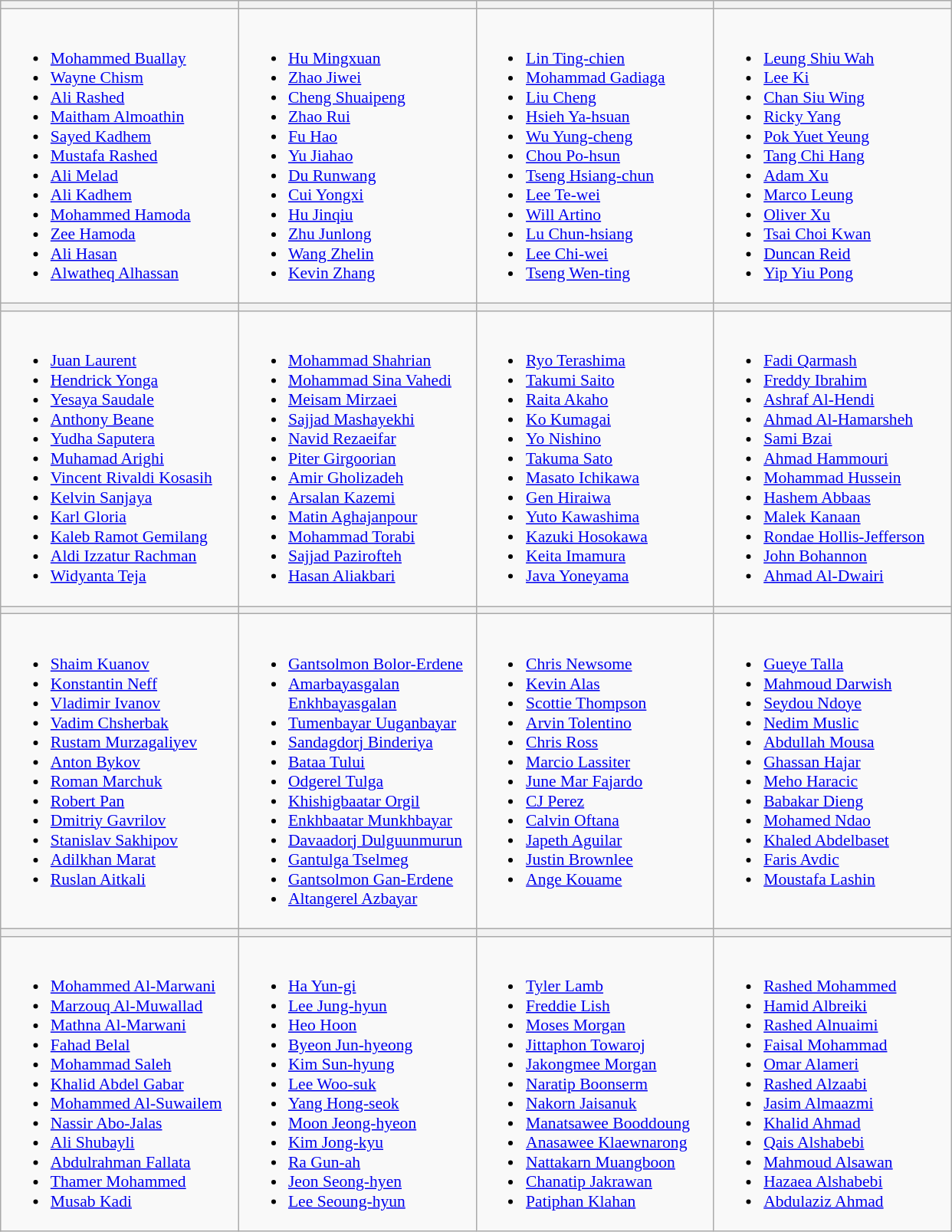<table class="wikitable" style="font-size:90%">
<tr>
<th width=200></th>
<th width=200></th>
<th width=200></th>
<th width=200></th>
</tr>
<tr>
<td valign=top><br><ul><li><a href='#'>Mohammed Buallay</a></li><li><a href='#'>Wayne Chism</a></li><li><a href='#'>Ali Rashed</a></li><li><a href='#'>Maitham Almoathin</a></li><li><a href='#'>Sayed Kadhem</a></li><li><a href='#'>Mustafa Rashed</a></li><li><a href='#'>Ali Melad</a></li><li><a href='#'>Ali Kadhem</a></li><li><a href='#'>Mohammed Hamoda</a></li><li><a href='#'>Zee Hamoda</a></li><li><a href='#'>Ali Hasan</a></li><li><a href='#'>Alwatheq Alhassan</a></li></ul></td>
<td valign=top><br><ul><li><a href='#'>Hu Mingxuan</a></li><li><a href='#'>Zhao Jiwei</a></li><li><a href='#'>Cheng Shuaipeng</a></li><li><a href='#'>Zhao Rui</a></li><li><a href='#'>Fu Hao</a></li><li><a href='#'>Yu Jiahao</a></li><li><a href='#'>Du Runwang</a></li><li><a href='#'>Cui Yongxi</a></li><li><a href='#'>Hu Jinqiu</a></li><li><a href='#'>Zhu Junlong</a></li><li><a href='#'>Wang Zhelin</a></li><li><a href='#'>Kevin Zhang</a></li></ul></td>
<td valign=top><br><ul><li><a href='#'>Lin Ting-chien</a></li><li><a href='#'>Mohammad Gadiaga</a></li><li><a href='#'>Liu Cheng</a></li><li><a href='#'>Hsieh Ya-hsuan</a></li><li><a href='#'>Wu Yung-cheng</a></li><li><a href='#'>Chou Po-hsun</a></li><li><a href='#'>Tseng Hsiang-chun</a></li><li><a href='#'>Lee Te-wei</a></li><li><a href='#'>Will Artino</a></li><li><a href='#'>Lu Chun-hsiang</a></li><li><a href='#'>Lee Chi-wei</a></li><li><a href='#'>Tseng Wen-ting</a></li></ul></td>
<td valign=top><br><ul><li><a href='#'>Leung Shiu Wah</a></li><li><a href='#'>Lee Ki</a></li><li><a href='#'>Chan Siu Wing</a></li><li><a href='#'>Ricky Yang</a></li><li><a href='#'>Pok Yuet Yeung</a></li><li><a href='#'>Tang Chi Hang</a></li><li><a href='#'>Adam Xu</a></li><li><a href='#'>Marco Leung</a></li><li><a href='#'>Oliver Xu</a></li><li><a href='#'>Tsai Choi Kwan</a></li><li><a href='#'>Duncan Reid</a></li><li><a href='#'>Yip Yiu Pong</a></li></ul></td>
</tr>
<tr>
<th width=200></th>
<th width=200></th>
<th width=200></th>
<th width=200></th>
</tr>
<tr>
<td valign=top><br><ul><li><a href='#'>Juan Laurent</a></li><li><a href='#'>Hendrick Yonga</a></li><li><a href='#'>Yesaya Saudale</a></li><li><a href='#'>Anthony Beane</a></li><li><a href='#'>Yudha Saputera</a></li><li><a href='#'>Muhamad Arighi</a></li><li><a href='#'>Vincent Rivaldi Kosasih</a></li><li><a href='#'>Kelvin Sanjaya</a></li><li><a href='#'>Karl Gloria</a></li><li><a href='#'>Kaleb Ramot Gemilang</a></li><li><a href='#'>Aldi Izzatur Rachman</a></li><li><a href='#'>Widyanta Teja</a></li></ul></td>
<td valign=top><br><ul><li><a href='#'>Mohammad Shahrian</a></li><li><a href='#'>Mohammad Sina Vahedi</a></li><li><a href='#'>Meisam Mirzaei</a></li><li><a href='#'>Sajjad Mashayekhi</a></li><li><a href='#'>Navid Rezaeifar</a></li><li><a href='#'>Piter Girgoorian</a></li><li><a href='#'>Amir Gholizadeh</a></li><li><a href='#'>Arsalan Kazemi</a></li><li><a href='#'>Matin Aghajanpour</a></li><li><a href='#'>Mohammad Torabi</a></li><li><a href='#'>Sajjad Pazirofteh</a></li><li><a href='#'>Hasan Aliakbari</a></li></ul></td>
<td valign=top><br><ul><li><a href='#'>Ryo Terashima</a></li><li><a href='#'>Takumi Saito</a></li><li><a href='#'>Raita Akaho</a></li><li><a href='#'>Ko Kumagai</a></li><li><a href='#'>Yo Nishino</a></li><li><a href='#'>Takuma Sato</a></li><li><a href='#'>Masato Ichikawa</a></li><li><a href='#'>Gen Hiraiwa</a></li><li><a href='#'>Yuto Kawashima</a></li><li><a href='#'>Kazuki Hosokawa</a></li><li><a href='#'>Keita Imamura</a></li><li><a href='#'>Java Yoneyama</a></li></ul></td>
<td valign=top><br><ul><li><a href='#'>Fadi Qarmash</a></li><li><a href='#'>Freddy Ibrahim</a></li><li><a href='#'>Ashraf Al-Hendi</a></li><li><a href='#'>Ahmad Al-Hamarsheh</a></li><li><a href='#'>Sami Bzai</a></li><li><a href='#'>Ahmad Hammouri</a></li><li><a href='#'>Mohammad Hussein</a></li><li><a href='#'>Hashem Abbaas</a></li><li><a href='#'>Malek Kanaan</a></li><li><a href='#'>Rondae Hollis-Jefferson</a></li><li><a href='#'>John Bohannon</a></li><li><a href='#'>Ahmad Al-Dwairi</a></li></ul></td>
</tr>
<tr>
<th width=200></th>
<th width=200></th>
<th width=200></th>
<th width=200></th>
</tr>
<tr>
<td valign=top><br><ul><li><a href='#'>Shaim Kuanov</a></li><li><a href='#'>Konstantin Neff</a></li><li><a href='#'>Vladimir Ivanov</a></li><li><a href='#'>Vadim Chsherbak</a></li><li><a href='#'>Rustam Murzagaliyev</a></li><li><a href='#'>Anton Bykov</a></li><li><a href='#'>Roman Marchuk</a></li><li><a href='#'>Robert Pan</a></li><li><a href='#'>Dmitriy Gavrilov</a></li><li><a href='#'>Stanislav Sakhipov</a></li><li><a href='#'>Adilkhan Marat</a></li><li><a href='#'>Ruslan Aitkali</a></li></ul></td>
<td valign=top><br><ul><li><a href='#'>Gantsolmon Bolor-Erdene</a></li><li><a href='#'>Amarbayasgalan Enkhbayasgalan</a></li><li><a href='#'>Tumenbayar Uuganbayar</a></li><li><a href='#'>Sandagdorj Binderiya</a></li><li><a href='#'>Bataa Tului</a></li><li><a href='#'>Odgerel Tulga</a></li><li><a href='#'>Khishigbaatar Orgil</a></li><li><a href='#'>Enkhbaatar Munkhbayar</a></li><li><a href='#'>Davaadorj Dulguunmurun</a></li><li><a href='#'>Gantulga Tselmeg</a></li><li><a href='#'>Gantsolmon Gan-Erdene</a></li><li><a href='#'>Altangerel Azbayar</a></li></ul></td>
<td valign=top><br><ul><li><a href='#'>Chris Newsome</a></li><li><a href='#'>Kevin Alas</a></li><li><a href='#'>Scottie Thompson</a></li><li><a href='#'>Arvin Tolentino</a></li><li><a href='#'>Chris Ross</a></li><li><a href='#'>Marcio Lassiter</a></li><li><a href='#'>June Mar Fajardo</a></li><li><a href='#'>CJ Perez</a></li><li><a href='#'>Calvin Oftana</a></li><li><a href='#'>Japeth Aguilar</a></li><li><a href='#'>Justin Brownlee</a></li><li><a href='#'>Ange Kouame</a></li></ul></td>
<td valign=top><br><ul><li><a href='#'>Gueye Talla</a></li><li><a href='#'>Mahmoud Darwish</a></li><li><a href='#'>Seydou Ndoye</a></li><li><a href='#'>Nedim Muslic</a></li><li><a href='#'>Abdullah Mousa</a></li><li><a href='#'>Ghassan Hajar</a></li><li><a href='#'>Meho Haracic</a></li><li><a href='#'>Babakar Dieng</a></li><li><a href='#'>Mohamed Ndao</a></li><li><a href='#'>Khaled Abdelbaset</a></li><li><a href='#'>Faris Avdic</a></li><li><a href='#'>Moustafa Lashin</a></li></ul></td>
</tr>
<tr>
<th width=200></th>
<th width=200></th>
<th width=200></th>
<th width=200></th>
</tr>
<tr>
<td valign=top><br><ul><li><a href='#'>Mohammed Al-Marwani</a></li><li><a href='#'>Marzouq Al-Muwallad</a></li><li><a href='#'>Mathna Al-Marwani</a></li><li><a href='#'>Fahad Belal</a></li><li><a href='#'>Mohammad Saleh</a></li><li><a href='#'>Khalid Abdel Gabar</a></li><li><a href='#'>Mohammed Al-Suwailem</a></li><li><a href='#'>Nassir Abo-Jalas</a></li><li><a href='#'>Ali Shubayli</a></li><li><a href='#'>Abdulrahman Fallata</a></li><li><a href='#'>Thamer Mohammed</a></li><li><a href='#'>Musab Kadi</a></li></ul></td>
<td valign=top><br><ul><li><a href='#'>Ha Yun-gi</a></li><li><a href='#'>Lee Jung-hyun</a></li><li><a href='#'>Heo Hoon</a></li><li><a href='#'>Byeon Jun-hyeong</a></li><li><a href='#'>Kim Sun-hyung</a></li><li><a href='#'>Lee Woo-suk</a></li><li><a href='#'>Yang Hong-seok</a></li><li><a href='#'>Moon Jeong-hyeon</a></li><li><a href='#'>Kim Jong-kyu</a></li><li><a href='#'>Ra Gun-ah</a></li><li><a href='#'>Jeon Seong-hyen</a></li><li><a href='#'>Lee Seoung-hyun</a></li></ul></td>
<td valign=top><br><ul><li><a href='#'>Tyler Lamb</a></li><li><a href='#'>Freddie Lish</a></li><li><a href='#'>Moses Morgan</a></li><li><a href='#'>Jittaphon Towaroj</a></li><li><a href='#'>Jakongmee Morgan</a></li><li><a href='#'>Naratip Boonserm</a></li><li><a href='#'>Nakorn Jaisanuk</a></li><li><a href='#'>Manatsawee Booddoung</a></li><li><a href='#'>Anasawee Klaewnarong</a></li><li><a href='#'>Nattakarn Muangboon</a></li><li><a href='#'>Chanatip Jakrawan</a></li><li><a href='#'>Patiphan Klahan</a></li></ul></td>
<td valign=top><br><ul><li><a href='#'>Rashed Mohammed</a></li><li><a href='#'>Hamid Albreiki</a></li><li><a href='#'>Rashed Alnuaimi</a></li><li><a href='#'>Faisal Mohammad</a></li><li><a href='#'>Omar Alameri</a></li><li><a href='#'>Rashed Alzaabi</a></li><li><a href='#'>Jasim Almaazmi</a></li><li><a href='#'>Khalid Ahmad</a></li><li><a href='#'>Qais Alshabebi</a></li><li><a href='#'>Mahmoud Alsawan</a></li><li><a href='#'>Hazaea Alshabebi</a></li><li><a href='#'>Abdulaziz Ahmad</a></li></ul></td>
</tr>
</table>
